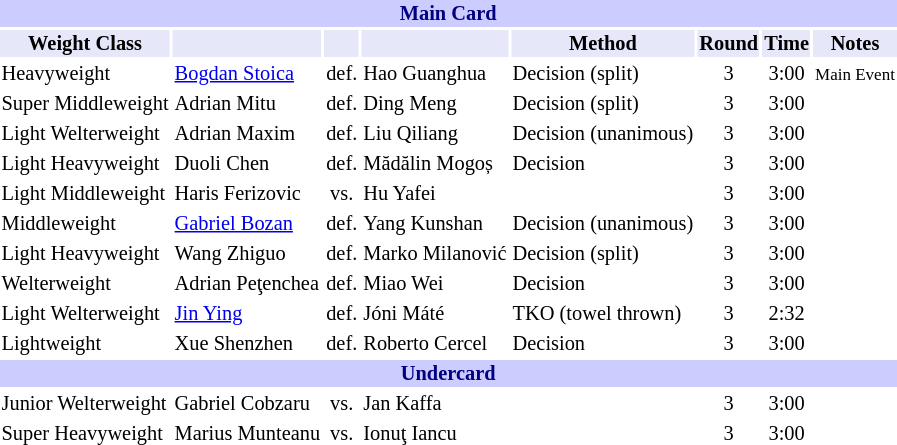<table class="toccolours" style="font-size: 85%;">
<tr>
<th colspan="8" style="background-color: #ccf; color: #000080; text-align: center;"><strong>Main Card</strong></th>
</tr>
<tr>
<th colspan="1" style="background-color: #E6E8FA; color: #000000; text-align: center;">Weight Class</th>
<th colspan="1" style="background-color: #E6E8FA; color: #000000; text-align: center;"></th>
<th colspan="1" style="background-color: #E6E8FA; color: #000000; text-align: center;"></th>
<th colspan="1" style="background-color: #E6E8FA; color: #000000; text-align: center;"></th>
<th colspan="1" style="background-color: #E6E8FA; color: #000000; text-align: center;">Method</th>
<th colspan="1" style="background-color: #E6E8FA; color: #000000; text-align: center;">Round</th>
<th colspan="1" style="background-color: #E6E8FA; color: #000000; text-align: center;">Time</th>
<th colspan="1" style="background-color: #E6E8FA; color: #000000; text-align: center;">Notes</th>
</tr>
<tr>
<td>Heavyweight</td>
<td> <a href='#'>Bogdan Stoica</a></td>
<td align=center>def.</td>
<td> Hao Guanghua</td>
<td>Decision (split)</td>
<td align=center>3</td>
<td align=center>3:00</td>
<td><small>Main Event</small></td>
</tr>
<tr>
<td>Super Middleweight</td>
<td> Adrian Mitu</td>
<td align=center>def.</td>
<td> Ding Meng</td>
<td>Decision (split)</td>
<td align=center>3</td>
<td align=center>3:00</td>
<td></td>
</tr>
<tr>
<td>Light Welterweight</td>
<td> Adrian Maxim</td>
<td align=center>def.</td>
<td> Liu Qiliang</td>
<td>Decision (unanimous)</td>
<td align=center>3</td>
<td align=center>3:00</td>
<td></td>
</tr>
<tr>
<td>Light Heavyweight</td>
<td> Duoli Chen</td>
<td align=center>def.</td>
<td> Mădălin Mogoș</td>
<td>Decision</td>
<td align=center>3</td>
<td align=center>3:00</td>
<td></td>
</tr>
<tr>
<td>Light Middleweight</td>
<td> Haris Ferizovic</td>
<td align=center>vs.</td>
<td> Hu Yafei</td>
<td></td>
<td align=center>3</td>
<td align=center>3:00</td>
<td></td>
</tr>
<tr>
<td>Middleweight</td>
<td> <a href='#'>Gabriel Bozan</a></td>
<td align=center>def.</td>
<td> Yang Kunshan</td>
<td>Decision (unanimous)</td>
<td align=center>3</td>
<td align=center>3:00</td>
<td></td>
</tr>
<tr>
<td>Light Heavyweight</td>
<td> Wang Zhiguo</td>
<td align=center>def.</td>
<td> Marko Milanović</td>
<td>Decision (split)</td>
<td align=center>3</td>
<td align=center>3:00</td>
<td></td>
</tr>
<tr>
<td>Welterweight</td>
<td> Adrian Peţenchea</td>
<td align=center>def.</td>
<td> Miao Wei</td>
<td>Decision</td>
<td align=center>3</td>
<td align=center>3:00</td>
<td></td>
</tr>
<tr>
<td>Light Welterweight</td>
<td> <a href='#'>Jin Ying</a></td>
<td align=center>def.</td>
<td> Jóni Máté</td>
<td>TKO (towel thrown)</td>
<td align=center>3</td>
<td align=center>2:32</td>
<td></td>
</tr>
<tr>
<td>Lightweight</td>
<td> Xue Shenzhen</td>
<td align=center>def.</td>
<td> Roberto Cercel</td>
<td>Decision</td>
<td align=center>3</td>
<td align=center>3:00</td>
<td></td>
</tr>
<tr>
<th colspan="8" style="background-color: #ccf; color: #000080; text-align: center;"><strong>Undercard</strong></th>
</tr>
<tr>
<td>Junior Welterweight</td>
<td> Gabriel Cobzaru</td>
<td align=center>vs.</td>
<td> Jan Kaffa</td>
<td></td>
<td align=center>3</td>
<td align=center>3:00</td>
<td></td>
</tr>
<tr>
<td>Super Heavyweight</td>
<td> Marius Munteanu</td>
<td align=center>vs.</td>
<td> Ionuţ Iancu</td>
<td></td>
<td align=center>3</td>
<td align=center>3:00</td>
<td></td>
</tr>
<tr>
</tr>
</table>
